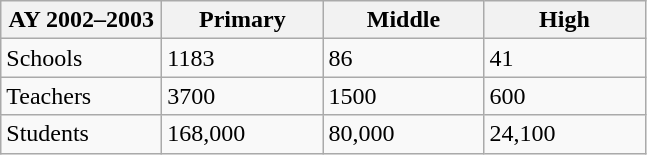<table class="wikitable">
<tr>
<th style="width:100px;">AY 2002–2003</th>
<th style="width:100px;">Primary</th>
<th style="width:100px;">Middle</th>
<th style="width:100px;">High</th>
</tr>
<tr>
<td>Schools</td>
<td>1183</td>
<td>86</td>
<td>41</td>
</tr>
<tr>
<td>Teachers</td>
<td>3700</td>
<td>1500</td>
<td>600</td>
</tr>
<tr>
<td>Students</td>
<td>168,000</td>
<td>80,000</td>
<td>24,100</td>
</tr>
</table>
